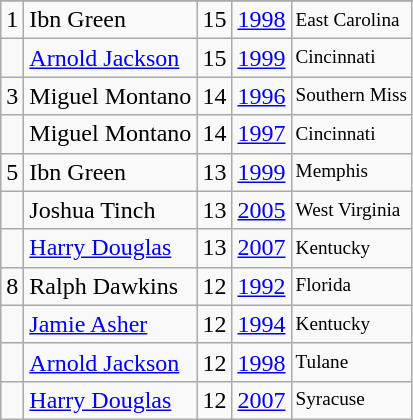<table class="wikitable">
<tr>
</tr>
<tr>
<td>1</td>
<td>Ibn Green</td>
<td>15</td>
<td><a href='#'>1998</a></td>
<td style="font-size:80%;">East Carolina</td>
</tr>
<tr>
<td></td>
<td><a href='#'>Arnold Jackson</a></td>
<td>15</td>
<td><a href='#'>1999</a></td>
<td style="font-size:80%;">Cincinnati</td>
</tr>
<tr>
<td>3</td>
<td>Miguel Montano</td>
<td>14</td>
<td><a href='#'>1996</a></td>
<td style="font-size:80%;">Southern Miss</td>
</tr>
<tr>
<td></td>
<td>Miguel Montano</td>
<td>14</td>
<td><a href='#'>1997</a></td>
<td style="font-size:80%;">Cincinnati</td>
</tr>
<tr>
<td>5</td>
<td>Ibn Green</td>
<td>13</td>
<td><a href='#'>1999</a></td>
<td style="font-size:80%;">Memphis</td>
</tr>
<tr>
<td></td>
<td>Joshua Tinch</td>
<td>13</td>
<td><a href='#'>2005</a></td>
<td style="font-size:80%;">West Virginia</td>
</tr>
<tr>
<td></td>
<td><a href='#'>Harry Douglas</a></td>
<td>13</td>
<td><a href='#'>2007</a></td>
<td style="font-size:80%;">Kentucky</td>
</tr>
<tr>
<td>8</td>
<td>Ralph Dawkins</td>
<td>12</td>
<td><a href='#'>1992</a></td>
<td style="font-size:80%;">Florida</td>
</tr>
<tr>
<td></td>
<td><a href='#'>Jamie Asher</a></td>
<td>12</td>
<td><a href='#'>1994</a></td>
<td style="font-size:80%;">Kentucky</td>
</tr>
<tr>
<td></td>
<td><a href='#'>Arnold Jackson</a></td>
<td>12</td>
<td><a href='#'>1998</a></td>
<td style="font-size:80%;">Tulane</td>
</tr>
<tr>
<td></td>
<td><a href='#'>Harry Douglas</a></td>
<td>12</td>
<td><a href='#'>2007</a></td>
<td style="font-size:80%;">Syracuse</td>
</tr>
</table>
